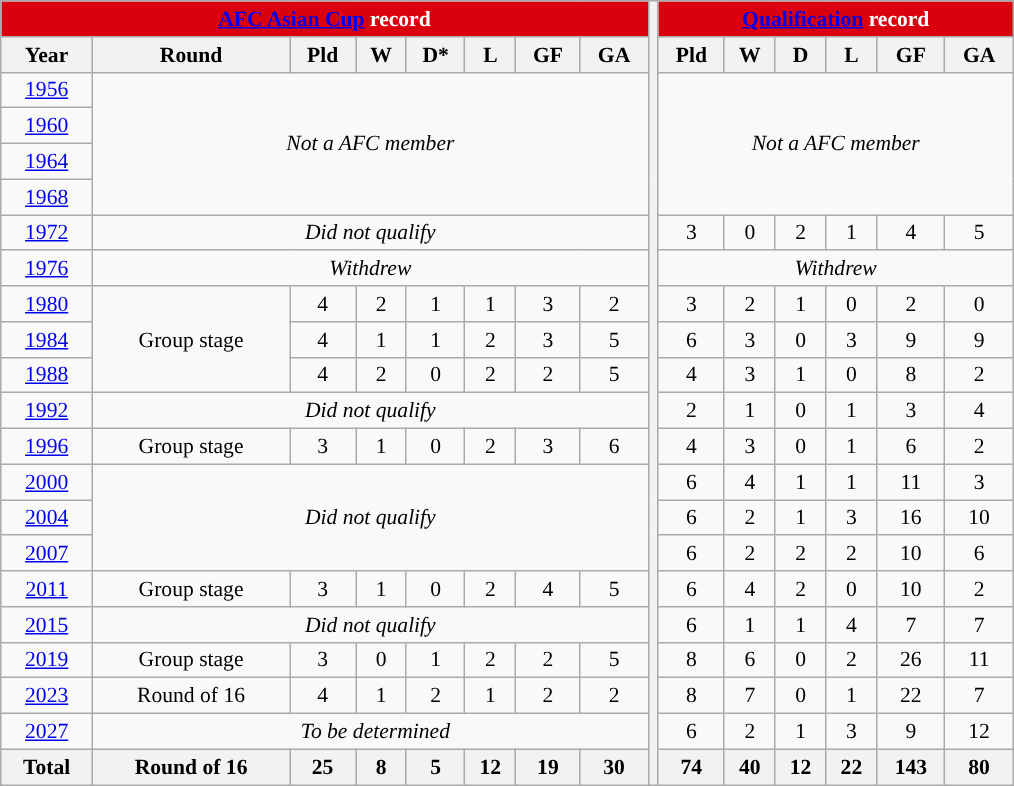<table class="wikitable" style="text-align: center;font-size:90%;">
<tr>
<th colspan=8 style="background: #db000d; color: #FFFFFF;"><a href='#'>AFC Asian Cup</a> record</th>
<th width=1% rowspan=22></th>
<th colspan=6 style="background: #db000d; color: #FFFFFF;"><a href='#'>Qualification</a> record</th>
</tr>
<tr>
<th>Year</th>
<th>Round</th>
<th>Pld</th>
<th>W</th>
<th>D*</th>
<th>L</th>
<th>GF</th>
<th>GA</th>
<th>Pld</th>
<th>W</th>
<th>D</th>
<th>L</th>
<th>GF</th>
<th>GA</th>
</tr>
<tr>
<td> <a href='#'>1956</a></td>
<td rowspan=4 colspan=7><em>Not a AFC member</em></td>
<td rowspan=4 colspan=6><em>Not a AFC member</em></td>
</tr>
<tr>
<td> <a href='#'>1960</a></td>
</tr>
<tr>
<td> <a href='#'>1964</a></td>
</tr>
<tr>
<td> <a href='#'>1968</a></td>
</tr>
<tr>
<td> <a href='#'>1972</a></td>
<td colspan=7><em>Did not qualify</em></td>
<td>3</td>
<td>0</td>
<td>2</td>
<td>1</td>
<td>4</td>
<td>5</td>
</tr>
<tr>
<td> <a href='#'>1976</a></td>
<td colspan=7><em>Withdrew</em></td>
<td colspan=6><em>Withdrew</em></td>
</tr>
<tr>
<td> <a href='#'>1980</a></td>
<td rowspan=3>Group stage</td>
<td>4</td>
<td>2</td>
<td>1</td>
<td>1</td>
<td>3</td>
<td>2</td>
<td>3</td>
<td>2</td>
<td>1</td>
<td>0</td>
<td>2</td>
<td>0</td>
</tr>
<tr>
<td> <a href='#'>1984</a></td>
<td>4</td>
<td>1</td>
<td>1</td>
<td>2</td>
<td>3</td>
<td>5</td>
<td>6</td>
<td>3</td>
<td>0</td>
<td>3</td>
<td>9</td>
<td>9</td>
</tr>
<tr>
<td> <a href='#'>1988</a></td>
<td>4</td>
<td>2</td>
<td>0</td>
<td>2</td>
<td>2</td>
<td>5</td>
<td>4</td>
<td>3</td>
<td>1</td>
<td>0</td>
<td>8</td>
<td>2</td>
</tr>
<tr>
<td> <a href='#'>1992</a></td>
<td colspan=7><em>Did not qualify</em></td>
<td>2</td>
<td>1</td>
<td>0</td>
<td>1</td>
<td>3</td>
<td>4</td>
</tr>
<tr>
<td> <a href='#'>1996</a></td>
<td>Group stage</td>
<td>3</td>
<td>1</td>
<td>0</td>
<td>2</td>
<td>3</td>
<td>6</td>
<td>4</td>
<td>3</td>
<td>0</td>
<td>1</td>
<td>6</td>
<td>2</td>
</tr>
<tr>
<td> <a href='#'>2000</a></td>
<td rowspan=3 colspan=7><em>Did not qualify</em></td>
<td>6</td>
<td>4</td>
<td>1</td>
<td>1</td>
<td>11</td>
<td>3</td>
</tr>
<tr>
<td> <a href='#'>2004</a></td>
<td>6</td>
<td>2</td>
<td>1</td>
<td>3</td>
<td>16</td>
<td>10</td>
</tr>
<tr>
<td>    <a href='#'>2007</a></td>
<td>6</td>
<td>2</td>
<td>2</td>
<td>2</td>
<td>10</td>
<td>6</td>
</tr>
<tr>
<td> <a href='#'>2011</a></td>
<td>Group stage</td>
<td>3</td>
<td>1</td>
<td>0</td>
<td>2</td>
<td>4</td>
<td>5</td>
<td>6</td>
<td>4</td>
<td>2</td>
<td>0</td>
<td>10</td>
<td>2</td>
</tr>
<tr>
<td> <a href='#'>2015</a></td>
<td colspan=7><em>Did not qualify</em></td>
<td>6</td>
<td>1</td>
<td>1</td>
<td>4</td>
<td>7</td>
<td>7</td>
</tr>
<tr>
<td> <a href='#'>2019</a></td>
<td>Group stage</td>
<td>3</td>
<td>0</td>
<td>1</td>
<td>2</td>
<td>2</td>
<td>5</td>
<td>8</td>
<td>6</td>
<td>0</td>
<td>2</td>
<td>26</td>
<td>11</td>
</tr>
<tr>
<td> <a href='#'>2023</a></td>
<td>Round of 16</td>
<td>4</td>
<td>1</td>
<td>2</td>
<td>1</td>
<td>2</td>
<td>2</td>
<td>8</td>
<td>7</td>
<td>0</td>
<td>1</td>
<td>22</td>
<td>7</td>
</tr>
<tr>
<td> <a href='#'>2027</a></td>
<td colspan=8><em>To be determined</em></td>
<td>6</td>
<td>2</td>
<td>1</td>
<td>3</td>
<td>9</td>
<td>12</td>
</tr>
<tr>
<th><strong>Total</strong></th>
<th>Round of 16</th>
<th>25</th>
<th>8</th>
<th>5</th>
<th>12</th>
<th>19</th>
<th>30</th>
<th>74</th>
<th>40</th>
<th>12</th>
<th>22</th>
<th>143</th>
<th>80</th>
</tr>
</table>
